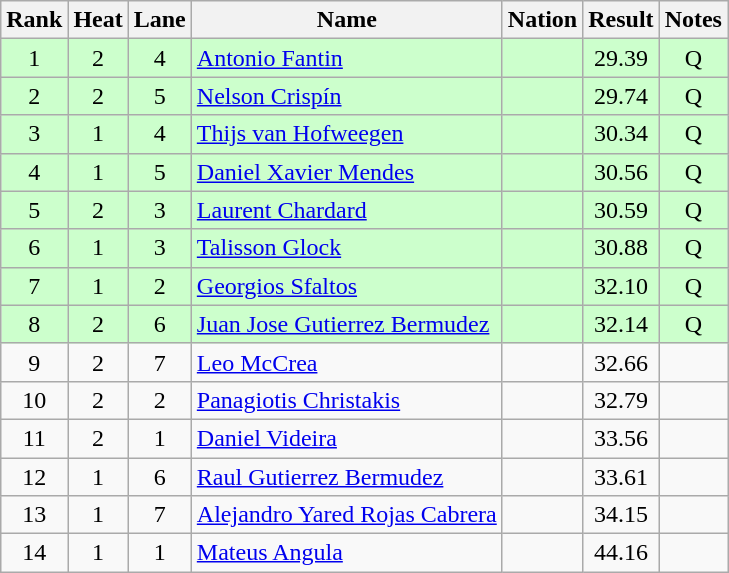<table class="wikitable sortable" style="text-align:center">
<tr>
<th>Rank</th>
<th>Heat</th>
<th>Lane</th>
<th>Name</th>
<th>Nation</th>
<th>Result</th>
<th>Notes</th>
</tr>
<tr bgcolor=ccffcc>
<td>1</td>
<td>2</td>
<td>4</td>
<td align=left><a href='#'>Antonio Fantin</a></td>
<td align=left></td>
<td>29.39</td>
<td>Q</td>
</tr>
<tr bgcolor=ccffcc>
<td>2</td>
<td>2</td>
<td>5</td>
<td align=left><a href='#'>Nelson Crispín</a></td>
<td align=left></td>
<td>29.74</td>
<td>Q</td>
</tr>
<tr bgcolor=ccffcc>
<td>3</td>
<td>1</td>
<td>4</td>
<td align=left><a href='#'>Thijs van Hofweegen</a></td>
<td align=left></td>
<td>30.34</td>
<td>Q</td>
</tr>
<tr bgcolor=ccffcc>
<td>4</td>
<td>1</td>
<td>5</td>
<td align=left><a href='#'>Daniel Xavier Mendes</a></td>
<td align=left></td>
<td>30.56</td>
<td>Q</td>
</tr>
<tr bgcolor=ccffcc>
<td>5</td>
<td>2</td>
<td>3</td>
<td align=left><a href='#'>Laurent Chardard</a></td>
<td align=left></td>
<td>30.59</td>
<td>Q</td>
</tr>
<tr bgcolor=ccffcc>
<td>6</td>
<td>1</td>
<td>3</td>
<td align=left><a href='#'>Talisson Glock</a></td>
<td align=left></td>
<td>30.88</td>
<td>Q</td>
</tr>
<tr bgcolor=ccffcc>
<td>7</td>
<td>1</td>
<td>2</td>
<td align=left><a href='#'>Georgios Sfaltos</a></td>
<td align=left></td>
<td>32.10</td>
<td>Q</td>
</tr>
<tr bgcolor=ccffcc>
<td>8</td>
<td>2</td>
<td>6</td>
<td align=left><a href='#'>Juan Jose Gutierrez Bermudez</a></td>
<td align=left></td>
<td>32.14</td>
<td>Q</td>
</tr>
<tr>
<td>9</td>
<td>2</td>
<td>7</td>
<td align=left><a href='#'>Leo McCrea</a></td>
<td align=left></td>
<td>32.66</td>
<td></td>
</tr>
<tr>
<td>10</td>
<td>2</td>
<td>2</td>
<td align=left><a href='#'>Panagiotis Christakis</a></td>
<td align=left></td>
<td>32.79</td>
<td></td>
</tr>
<tr>
<td>11</td>
<td>2</td>
<td>1</td>
<td align=left><a href='#'>Daniel Videira</a></td>
<td align=left></td>
<td>33.56</td>
<td></td>
</tr>
<tr>
<td>12</td>
<td>1</td>
<td>6</td>
<td align=left><a href='#'>Raul Gutierrez Bermudez</a></td>
<td align=left></td>
<td>33.61</td>
<td></td>
</tr>
<tr>
<td>13</td>
<td>1</td>
<td>7</td>
<td align=left><a href='#'>Alejandro Yared Rojas Cabrera</a></td>
<td align=left></td>
<td>34.15</td>
<td></td>
</tr>
<tr>
<td>14</td>
<td>1</td>
<td>1</td>
<td align=left><a href='#'>Mateus Angula</a></td>
<td align=left></td>
<td>44.16</td>
<td></td>
</tr>
</table>
